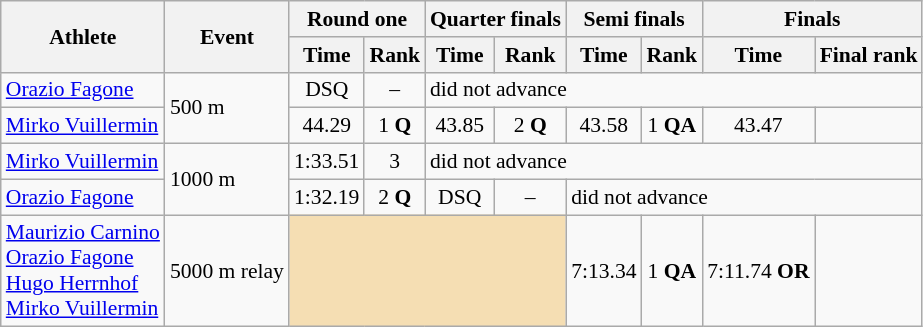<table class="wikitable" style="font-size:90%">
<tr>
<th rowspan="2">Athlete</th>
<th rowspan="2">Event</th>
<th colspan="2">Round one</th>
<th colspan="2">Quarter finals</th>
<th colspan="2">Semi finals</th>
<th colspan="2">Finals</th>
</tr>
<tr>
<th>Time</th>
<th>Rank</th>
<th>Time</th>
<th>Rank</th>
<th>Time</th>
<th>Rank</th>
<th>Time</th>
<th>Final rank</th>
</tr>
<tr>
<td><a href='#'>Orazio Fagone</a></td>
<td rowspan="2">500 m</td>
<td align="center">DSQ</td>
<td align="center">–</td>
<td colspan="6">did not advance</td>
</tr>
<tr>
<td><a href='#'>Mirko Vuillermin</a></td>
<td align="center">44.29</td>
<td align="center">1 <strong>Q</strong></td>
<td align="center">43.85</td>
<td align="center">2 <strong>Q</strong></td>
<td align="center">43.58</td>
<td align="center">1 <strong>QA</strong></td>
<td align="center">43.47</td>
<td align="center"></td>
</tr>
<tr>
<td><a href='#'>Mirko Vuillermin</a></td>
<td rowspan="2">1000 m</td>
<td align="center">1:33.51</td>
<td align="center">3</td>
<td colspan="6">did not advance</td>
</tr>
<tr>
<td><a href='#'>Orazio Fagone</a></td>
<td align="center">1:32.19</td>
<td align="center">2 <strong>Q</strong></td>
<td align="center">DSQ</td>
<td align="center">–</td>
<td colspan="4">did not advance</td>
</tr>
<tr>
<td><a href='#'>Maurizio Carnino</a><br><a href='#'>Orazio Fagone</a><br><a href='#'>Hugo Herrnhof</a><br><a href='#'>Mirko Vuillermin</a></td>
<td>5000 m relay</td>
<td colspan=4 bgcolor=wheat></td>
<td align=center>7:13.34</td>
<td align=center>1 <strong>QA</strong></td>
<td align=center>7:11.74 <strong>OR</strong></td>
<td align=center></td>
</tr>
</table>
